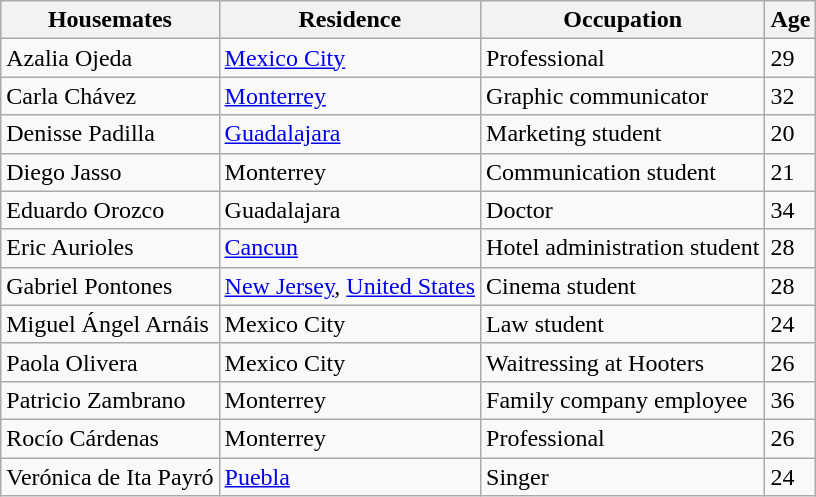<table class=wikitable>
<tr>
<th>Housemates</th>
<th>Residence</th>
<th>Occupation</th>
<th>Age</th>
</tr>
<tr>
<td>Azalia Ojeda</td>
<td><a href='#'>Mexico City</a></td>
<td>Professional</td>
<td>29</td>
</tr>
<tr>
<td>Carla Chávez</td>
<td><a href='#'>Monterrey</a></td>
<td>Graphic communicator</td>
<td>32</td>
</tr>
<tr>
<td>Denisse Padilla</td>
<td><a href='#'>Guadalajara</a></td>
<td>Marketing student</td>
<td>20</td>
</tr>
<tr>
<td>Diego Jasso</td>
<td>Monterrey</td>
<td>Communication student</td>
<td>21</td>
</tr>
<tr>
<td>Eduardo Orozco</td>
<td>Guadalajara</td>
<td>Doctor</td>
<td>34</td>
</tr>
<tr>
<td>Eric Aurioles</td>
<td><a href='#'>Cancun</a></td>
<td>Hotel administration student</td>
<td>28</td>
</tr>
<tr>
<td>Gabriel Pontones</td>
<td><a href='#'>New Jersey</a>, <a href='#'>United States</a></td>
<td>Cinema student</td>
<td>28</td>
</tr>
<tr>
<td>Miguel Ángel Arnáis</td>
<td>Mexico City</td>
<td>Law student</td>
<td>24</td>
</tr>
<tr>
<td>Paola Olivera</td>
<td>Mexico City</td>
<td>Waitressing at Hooters</td>
<td>26</td>
</tr>
<tr>
<td>Patricio Zambrano</td>
<td>Monterrey</td>
<td>Family company employee</td>
<td>36</td>
</tr>
<tr>
<td>Rocío Cárdenas</td>
<td>Monterrey</td>
<td>Professional</td>
<td>26</td>
</tr>
<tr>
<td>Verónica de Ita Payró</td>
<td><a href='#'>Puebla</a></td>
<td>Singer</td>
<td>24</td>
</tr>
</table>
